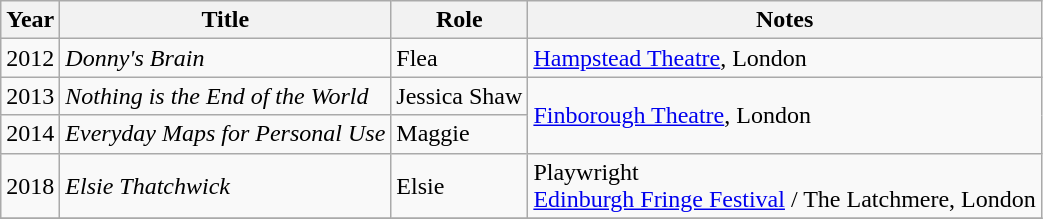<table class="wikitable sortable">
<tr>
<th>Year</th>
<th>Title</th>
<th>Role</th>
<th class="unsortable">Notes</th>
</tr>
<tr>
<td>2012</td>
<td><em>Donny's Brain</em></td>
<td>Flea</td>
<td><a href='#'>Hampstead Theatre</a>, London</td>
</tr>
<tr>
<td>2013</td>
<td><em>Nothing is the End of the World</em></td>
<td>Jessica Shaw</td>
<td rowspan="2"><a href='#'>Finborough Theatre</a>, London</td>
</tr>
<tr>
<td>2014</td>
<td><em>Everyday Maps for Personal Use</em></td>
<td>Maggie</td>
</tr>
<tr>
<td>2018</td>
<td><em>Elsie Thatchwick</em></td>
<td>Elsie</td>
<td>Playwright<br><a href='#'>Edinburgh Fringe Festival</a> / The Latchmere, London</td>
</tr>
<tr>
</tr>
</table>
